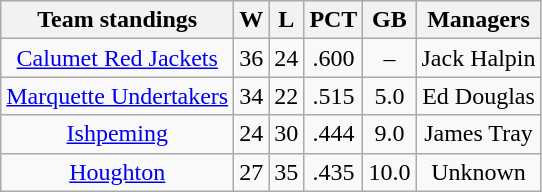<table class="wikitable">
<tr>
<th>Team standings</th>
<th>W</th>
<th>L</th>
<th>PCT</th>
<th>GB</th>
<th>Managers</th>
</tr>
<tr align=center>
<td><a href='#'>Calumet Red Jackets</a></td>
<td>36</td>
<td>24</td>
<td>.600</td>
<td>–</td>
<td>Jack Halpin</td>
</tr>
<tr align=center>
<td><a href='#'>Marquette Undertakers</a></td>
<td>34</td>
<td>22</td>
<td>.515</td>
<td>5.0</td>
<td>Ed Douglas</td>
</tr>
<tr align=center>
<td><a href='#'>Ishpeming</a></td>
<td>24</td>
<td>30</td>
<td>.444</td>
<td>9.0</td>
<td>James Tray</td>
</tr>
<tr align=center>
<td><a href='#'>Houghton</a></td>
<td>27</td>
<td>35</td>
<td>.435</td>
<td>10.0</td>
<td>Unknown</td>
</tr>
</table>
